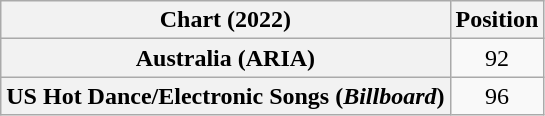<table class="wikitable sortable plainrowheaders" style="text-align:center">
<tr>
<th scope="col">Chart (2022)</th>
<th scope="col">Position</th>
</tr>
<tr>
<th scope="row">Australia (ARIA)</th>
<td>92</td>
</tr>
<tr>
<th scope="row">US Hot Dance/Electronic Songs (<em>Billboard</em>)</th>
<td>96</td>
</tr>
</table>
